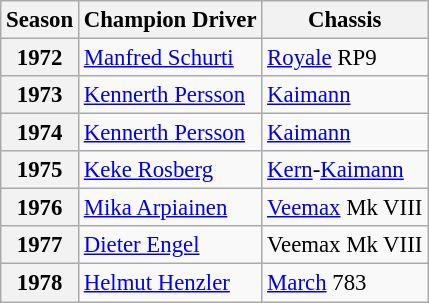<table class="wikitable" style="font-size: 95%;">
<tr>
<th>Season</th>
<th>Champion Driver</th>
<th>Chassis</th>
</tr>
<tr>
<th>1972</th>
<td> <a href='#'>Manfred Schurti</a></td>
<td><a href='#'>Royale</a> RP9</td>
</tr>
<tr>
<th>1973</th>
<td> <a href='#'>Kennerth Persson</a></td>
<td><a href='#'>Kaimann</a></td>
</tr>
<tr>
<th>1974</th>
<td> <a href='#'>Kennerth Persson</a></td>
<td><a href='#'>Kaimann</a></td>
</tr>
<tr>
<th>1975</th>
<td> <a href='#'>Keke Rosberg</a></td>
<td><a href='#'>Kern</a>-<a href='#'>Kaimann</a></td>
</tr>
<tr>
<th>1976</th>
<td> <a href='#'>Mika Arpiainen</a></td>
<td><a href='#'>Veemax</a> Mk VIII</td>
</tr>
<tr>
<th>1977</th>
<td> <a href='#'>Dieter Engel</a></td>
<td>Veemax Mk VIII</td>
</tr>
<tr>
<th>1978</th>
<td> <a href='#'>Helmut Henzler</a></td>
<td><a href='#'>March</a> 783</td>
</tr>
</table>
